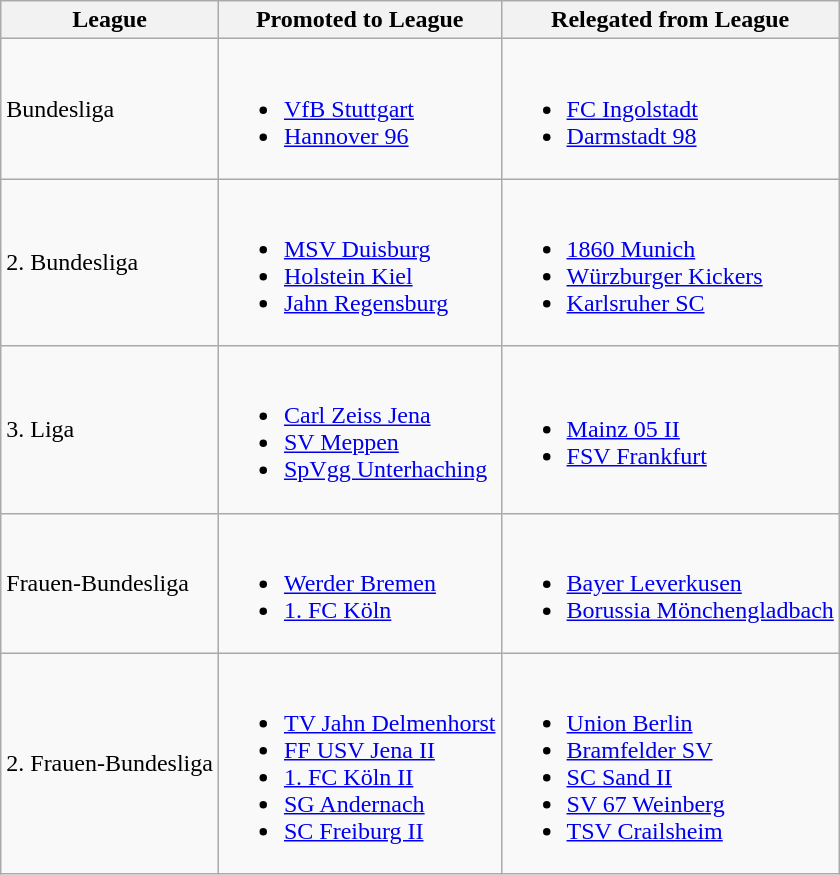<table class="wikitable">
<tr>
<th>League</th>
<th>Promoted to League</th>
<th>Relegated from League</th>
</tr>
<tr>
<td>Bundesliga</td>
<td><br><ul><li><a href='#'>VfB Stuttgart</a></li><li><a href='#'>Hannover 96</a></li></ul></td>
<td><br><ul><li><a href='#'>FC Ingolstadt</a></li><li><a href='#'>Darmstadt 98</a></li></ul></td>
</tr>
<tr>
<td>2. Bundesliga</td>
<td><br><ul><li><a href='#'>MSV Duisburg</a></li><li><a href='#'>Holstein Kiel</a></li><li><a href='#'>Jahn Regensburg</a></li></ul></td>
<td><br><ul><li><a href='#'>1860 Munich</a></li><li><a href='#'>Würzburger Kickers</a></li><li><a href='#'>Karlsruher SC</a></li></ul></td>
</tr>
<tr>
<td>3. Liga</td>
<td><br><ul><li><a href='#'>Carl Zeiss Jena</a></li><li><a href='#'>SV Meppen</a></li><li><a href='#'>SpVgg Unterhaching</a></li></ul></td>
<td><br><ul><li><a href='#'>Mainz 05 II</a></li><li><a href='#'>FSV Frankfurt</a></li></ul></td>
</tr>
<tr>
<td>Frauen-Bundesliga</td>
<td><br><ul><li><a href='#'>Werder Bremen</a></li><li><a href='#'>1. FC Köln</a></li></ul></td>
<td><br><ul><li><a href='#'>Bayer Leverkusen</a></li><li><a href='#'>Borussia Mönchengladbach</a></li></ul></td>
</tr>
<tr>
<td>2. Frauen-Bundesliga</td>
<td><br><ul><li><a href='#'>TV Jahn Delmenhorst</a></li><li><a href='#'>FF USV Jena II</a></li><li><a href='#'>1. FC Köln II</a></li><li><a href='#'>SG Andernach</a></li><li><a href='#'>SC Freiburg II</a></li></ul></td>
<td><br><ul><li><a href='#'>Union Berlin</a></li><li><a href='#'>Bramfelder SV</a></li><li><a href='#'>SC Sand II</a></li><li><a href='#'>SV 67 Weinberg</a></li><li><a href='#'>TSV Crailsheim</a></li></ul></td>
</tr>
</table>
